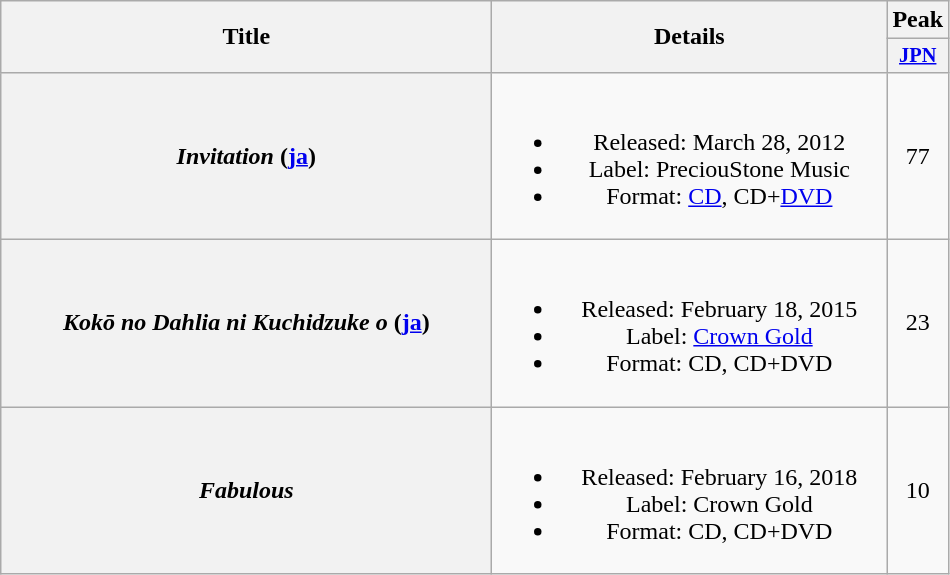<table class="wikitable plainrowheaders" style="text-align:center;">
<tr>
<th scope="col" rowspan="2" style="width:20em;">Title</th>
<th scope="col" rowspan="2" style="width:16em;">Details</th>
<th scope="col">Peak</th>
</tr>
<tr>
<th scope="col" style="width:2.5em;font-size:85%;"><a href='#'>JPN</a><br></th>
</tr>
<tr>
<th scope="row"><em>Invitation</em> (<a href='#'>ja</a>)</th>
<td><br><ul><li>Released: March 28, 2012</li><li>Label: PreciouStone Music</li><li>Format: <a href='#'>CD</a>, CD+<a href='#'>DVD</a></li></ul></td>
<td>77</td>
</tr>
<tr>
<th scope="row"><em>Kokō no Dahlia ni Kuchidzuke o</em> (<a href='#'>ja</a>)</th>
<td><br><ul><li>Released: February 18, 2015</li><li>Label: <a href='#'>Crown Gold</a></li><li>Format: CD, CD+DVD</li></ul></td>
<td>23</td>
</tr>
<tr>
<th scope="row"><em>Fabulous</em></th>
<td><br><ul><li>Released: February 16, 2018</li><li>Label: Crown Gold</li><li>Format: CD, CD+DVD</li></ul></td>
<td>10</td>
</tr>
</table>
